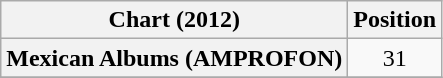<table class="wikitable plainrowheaders" style="text-align:center">
<tr>
<th>Chart (2012)</th>
<th>Position</th>
</tr>
<tr>
<th scope="row">Mexican Albums (AMPROFON)</th>
<td>31</td>
</tr>
<tr>
</tr>
</table>
